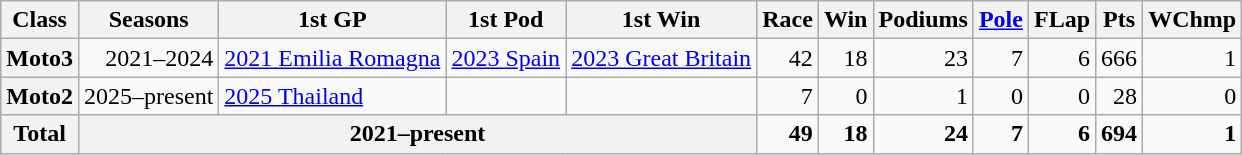<table class="wikitable" style="text-align:right;">
<tr>
<th>Class</th>
<th>Seasons</th>
<th>1st GP</th>
<th>1st Pod</th>
<th>1st Win</th>
<th>Race</th>
<th>Win</th>
<th>Podiums</th>
<th><a href='#'>Pole</a></th>
<th>FLap</th>
<th>Pts</th>
<th>WChmp</th>
</tr>
<tr>
<th>Moto3</th>
<td>2021–2024</td>
<td style="text-align:left;"><a href='#'>2021 Emilia Romagna</a></td>
<td style="text-align:left;"><a href='#'>2023 Spain</a></td>
<td style="text-align:left;"><a href='#'>2023 Great Britain</a></td>
<td>42</td>
<td>18</td>
<td>23</td>
<td>7</td>
<td>6</td>
<td>666</td>
<td>1</td>
</tr>
<tr>
<th>Moto2</th>
<td>2025–present</td>
<td style="text-align:left;"><a href='#'>2025 Thailand</a></td>
<td style="text-align:left;"></td>
<td style="text-align:left;"></td>
<td>7</td>
<td>0</td>
<td>1</td>
<td>0</td>
<td>0</td>
<td>28</td>
<td>0</td>
</tr>
<tr>
<th>Total</th>
<th colspan="4">2021–present</th>
<td><strong>49</strong></td>
<td><strong>18</strong></td>
<td><strong>24</strong></td>
<td><strong>7</strong></td>
<td><strong>6</strong></td>
<td><strong>694</strong></td>
<td><strong>1</strong></td>
</tr>
</table>
